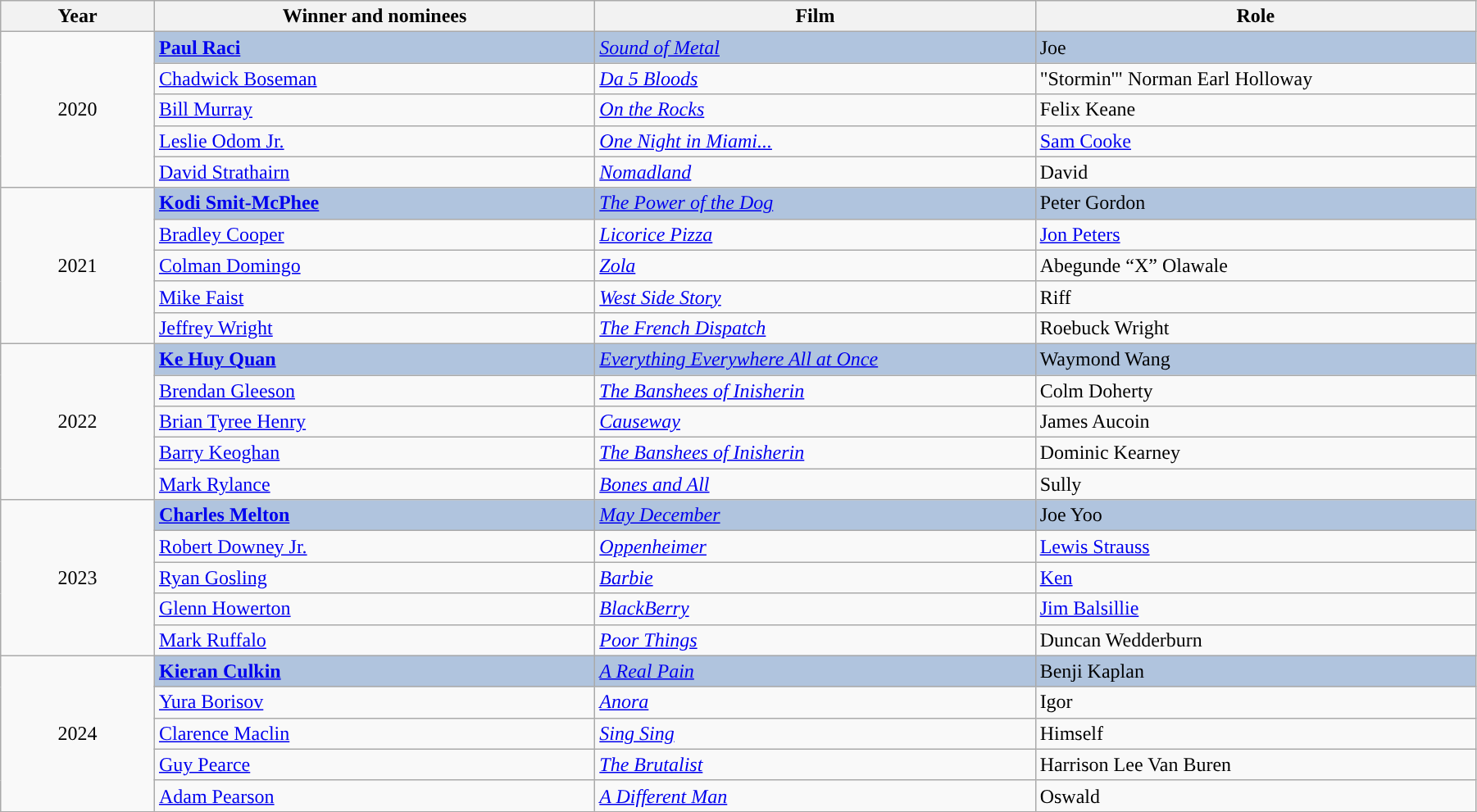<table class="wikitable" width="95%" cellpadding="5">
<tr>
<th width="100"><strong>Year</strong></th>
<th width="300"><strong>Winner and nominees</strong></th>
<th width="300"><strong>Film</strong></th>
<th width="300"><strong>Role</strong></th>
</tr>
<tr>
<td rowspan="5" style="text-align:center;">2020</td>
<td style="background:#B0C4DE;"><strong><a href='#'>Paul Raci</a></strong></td>
<td style="background:#B0C4DE;"><em><a href='#'>Sound of Metal</a></em></td>
<td style="background:#B0C4DE;">Joe</td>
</tr>
<tr>
<td><a href='#'>Chadwick Boseman</a></td>
<td><em><a href='#'>Da 5 Bloods</a></em></td>
<td>"Stormin'" Norman Earl Holloway</td>
</tr>
<tr>
<td><a href='#'>Bill Murray</a></td>
<td><em><a href='#'>On the Rocks</a></em></td>
<td>Felix Keane</td>
</tr>
<tr>
<td><a href='#'>Leslie Odom Jr.</a></td>
<td><em><a href='#'>One Night in Miami...</a></em></td>
<td><a href='#'>Sam Cooke</a></td>
</tr>
<tr>
<td><a href='#'>David Strathairn</a></td>
<td><em><a href='#'>Nomadland</a></em></td>
<td>David</td>
</tr>
<tr>
<td rowspan="5" style="text-align:center;">2021</td>
<td style="background:#B0C4DE;"><strong><a href='#'>Kodi Smit-McPhee</a></strong></td>
<td style="background:#B0C4DE;"><em><a href='#'>The Power of the Dog</a></em></td>
<td style="background:#B0C4DE;">Peter Gordon</td>
</tr>
<tr>
<td><a href='#'>Bradley Cooper</a></td>
<td><em><a href='#'>Licorice Pizza</a></em></td>
<td><a href='#'>Jon Peters</a></td>
</tr>
<tr>
<td><a href='#'>Colman Domingo</a></td>
<td><em><a href='#'>Zola</a></em></td>
<td>Abegunde “X” Olawale</td>
</tr>
<tr>
<td><a href='#'>Mike Faist</a></td>
<td><em><a href='#'>West Side Story</a></em></td>
<td>Riff</td>
</tr>
<tr>
<td><a href='#'>Jeffrey Wright</a></td>
<td><em><a href='#'>The French Dispatch</a></em></td>
<td>Roebuck Wright</td>
</tr>
<tr>
<td rowspan="5" style="text-align:center;">2022</td>
<td style="background:#B0C4DE;"><strong><a href='#'>Ke Huy Quan</a></strong></td>
<td style="background:#B0C4DE;"><em><a href='#'>Everything Everywhere All at Once</a></em></td>
<td style="background:#B0C4DE;">Waymond Wang</td>
</tr>
<tr>
<td><a href='#'>Brendan Gleeson</a></td>
<td><em><a href='#'>The Banshees of Inisherin</a></em></td>
<td>Colm Doherty</td>
</tr>
<tr>
<td><a href='#'>Brian Tyree Henry</a></td>
<td><em><a href='#'>Causeway</a></em></td>
<td>James Aucoin</td>
</tr>
<tr>
<td><a href='#'>Barry Keoghan</a></td>
<td><em><a href='#'>The Banshees of Inisherin</a></em></td>
<td>Dominic Kearney</td>
</tr>
<tr>
<td><a href='#'>Mark Rylance</a></td>
<td><em><a href='#'>Bones and All</a></em></td>
<td>Sully</td>
</tr>
<tr>
<td rowspan="5" style="text-align:center;">2023</td>
<td style="background:#B0C4DE;"><strong><a href='#'>Charles Melton</a></strong></td>
<td style="background:#B0C4DE;"><em><a href='#'>May December</a></em></td>
<td style="background:#B0C4DE;">Joe Yoo</td>
</tr>
<tr>
<td><a href='#'>Robert Downey Jr.</a></td>
<td><a href='#'><em>Oppenheimer</em></a></td>
<td><a href='#'>Lewis Strauss</a></td>
</tr>
<tr>
<td><a href='#'>Ryan Gosling</a></td>
<td><a href='#'><em>Barbie</em></a></td>
<td><a href='#'>Ken</a></td>
</tr>
<tr>
<td><a href='#'>Glenn Howerton</a></td>
<td><a href='#'><em>BlackBerry</em></a></td>
<td><a href='#'>Jim Balsillie</a></td>
</tr>
<tr>
<td><a href='#'>Mark Ruffalo</a></td>
<td><em><a href='#'>Poor Things</a></em></td>
<td>Duncan Wedderburn</td>
</tr>
<tr>
<td rowspan="5" style="text-align:center;">2024</td>
<td style="background:#B0C4DE;"><strong><a href='#'>Kieran Culkin</a></strong></td>
<td style="background:#B0C4DE;"><em><a href='#'>A Real Pain</a></em></td>
<td style="background:#B0C4DE;">Benji Kaplan</td>
</tr>
<tr>
<td><a href='#'>Yura Borisov</a></td>
<td><em><a href='#'>Anora</a></em></td>
<td>Igor</td>
</tr>
<tr>
<td><a href='#'>Clarence Maclin</a></td>
<td><em><a href='#'>Sing Sing</a></em></td>
<td>Himself</td>
</tr>
<tr>
<td><a href='#'>Guy Pearce</a></td>
<td><em><a href='#'>The Brutalist</a></em></td>
<td>Harrison Lee Van Buren</td>
</tr>
<tr>
<td><a href='#'>Adam Pearson</a></td>
<td><em><a href='#'>A Different Man</a></em></td>
<td>Oswald</td>
</tr>
<tr>
</tr>
</table>
